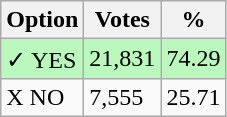<table class="wikitable">
<tr>
<th>Option</th>
<th>Votes</th>
<th>%</th>
</tr>
<tr>
<td style=background:#bbf8be>✓ YES</td>
<td style=background:#bbf8be>21,831</td>
<td style=background:#bbf8be>74.29</td>
</tr>
<tr>
<td>X NO</td>
<td>7,555</td>
<td>25.71</td>
</tr>
</table>
